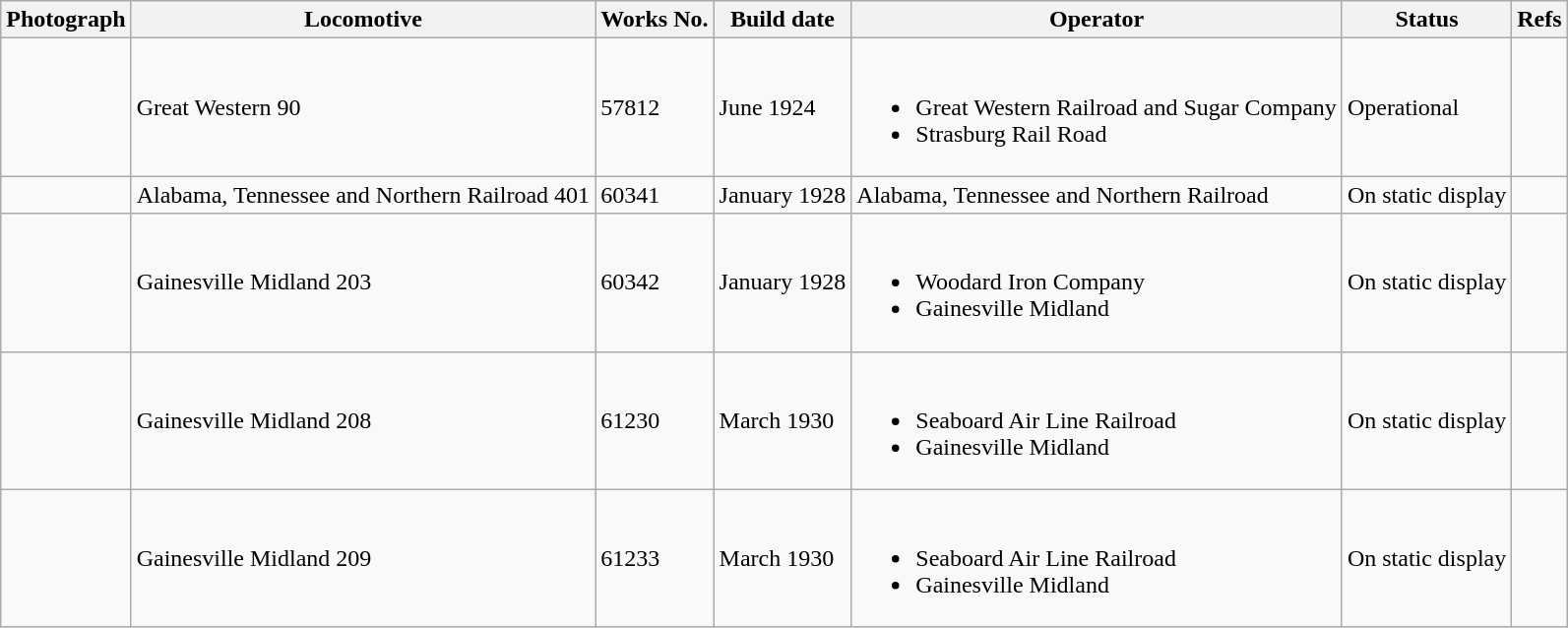<table class="wikitable">
<tr>
<th>Photograph</th>
<th>Locomotive</th>
<th>Works No.</th>
<th>Build date</th>
<th>Operator</th>
<th>Status</th>
<th>Refs</th>
</tr>
<tr>
<td></td>
<td>Great Western 90</td>
<td>57812</td>
<td>June 1924</td>
<td><br><ul><li>Great Western Railroad and Sugar Company</li><li>Strasburg Rail Road</li></ul></td>
<td>Operational</td>
<td></td>
</tr>
<tr>
<td></td>
<td>Alabama, Tennessee and Northern Railroad 401</td>
<td>60341</td>
<td>January 1928</td>
<td>Alabama, Tennessee and Northern Railroad</td>
<td>On static display</td>
<td></td>
</tr>
<tr>
<td></td>
<td>Gainesville Midland 203</td>
<td>60342</td>
<td>January 1928</td>
<td><br><ul><li>Woodard Iron Company</li><li>Gainesville Midland</li></ul></td>
<td>On static display</td>
<td></td>
</tr>
<tr>
<td></td>
<td>Gainesville Midland 208</td>
<td>61230</td>
<td>March 1930</td>
<td><br><ul><li>Seaboard Air Line Railroad</li><li>Gainesville Midland</li></ul></td>
<td>On static display</td>
<td></td>
</tr>
<tr>
<td></td>
<td>Gainesville Midland 209</td>
<td>61233</td>
<td>March 1930</td>
<td><br><ul><li>Seaboard Air Line Railroad</li><li>Gainesville Midland</li></ul></td>
<td>On static display</td>
<td></td>
</tr>
</table>
